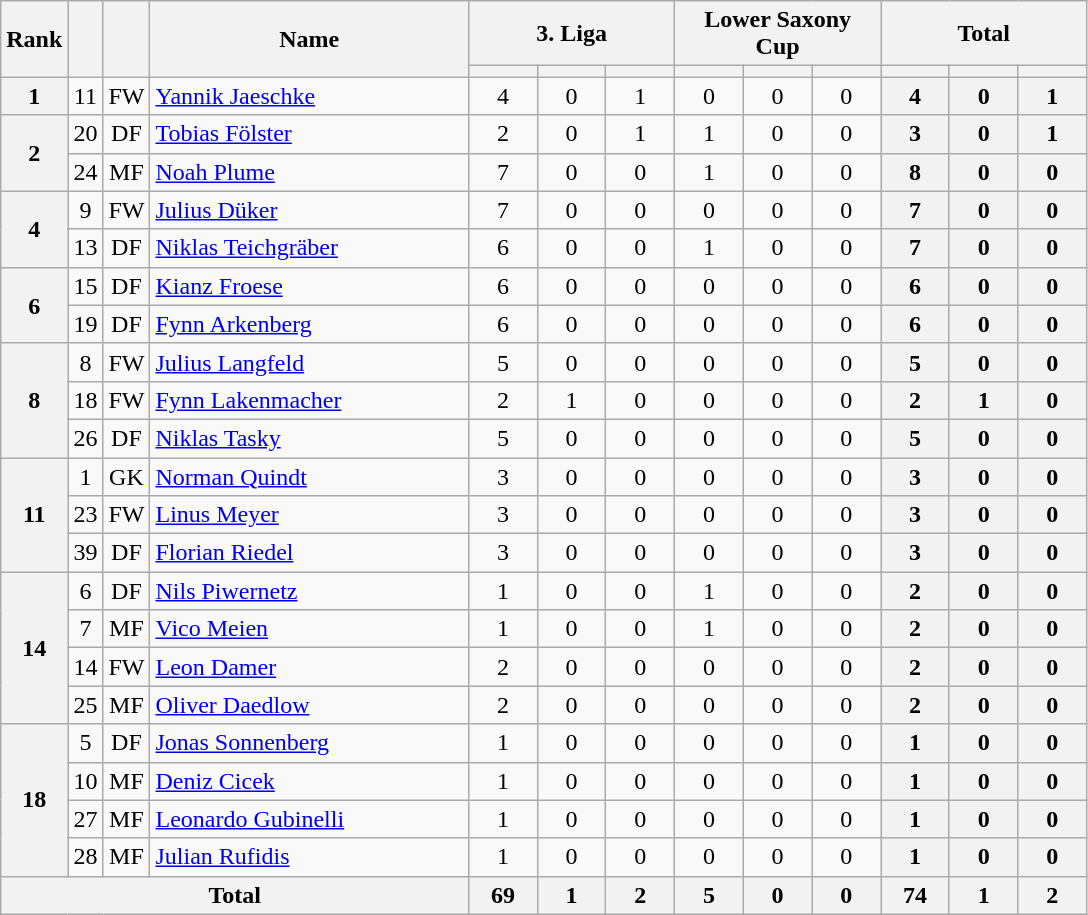<table class="wikitable" style="text-align:center;">
<tr>
<th rowspan=2>Rank</th>
<th rowspan=2></th>
<th rowspan=2></th>
<th rowspan=2 width=205>Name</th>
<th colspan=3 width=130>3. Liga</th>
<th colspan=3 width=130>Lower Saxony Cup</th>
<th colspan=3 width=130>Total</th>
</tr>
<tr>
<th width=30></th>
<th width=30></th>
<th width=30></th>
<th width=30></th>
<th width=30></th>
<th width=30></th>
<th width=30></th>
<th width=30></th>
<th width=30></th>
</tr>
<tr>
<th>1</th>
<td>11</td>
<td>FW</td>
<td align="left"> <a href='#'>Yannik Jaeschke</a></td>
<td>4</td>
<td>0</td>
<td>1</td>
<td>0</td>
<td>0</td>
<td>0</td>
<th>4</th>
<th>0</th>
<th>1</th>
</tr>
<tr>
<th rowspan=2>2</th>
<td>20</td>
<td>DF</td>
<td align="left"> <a href='#'>Tobias Fölster</a></td>
<td>2</td>
<td>0</td>
<td>1</td>
<td>1</td>
<td>0</td>
<td>0</td>
<th>3</th>
<th>0</th>
<th>1</th>
</tr>
<tr>
<td>24</td>
<td>MF</td>
<td align="left"> <a href='#'>Noah Plume</a></td>
<td>7</td>
<td>0</td>
<td>0</td>
<td>1</td>
<td>0</td>
<td>0</td>
<th>8</th>
<th>0</th>
<th>0</th>
</tr>
<tr>
<th rowspan=2>4</th>
<td>9</td>
<td>FW</td>
<td align="left"> <a href='#'>Julius Düker</a></td>
<td>7</td>
<td>0</td>
<td>0</td>
<td>0</td>
<td>0</td>
<td>0</td>
<th>7</th>
<th>0</th>
<th>0</th>
</tr>
<tr>
<td>13</td>
<td>DF</td>
<td align="left"> <a href='#'>Niklas Teichgräber</a></td>
<td>6</td>
<td>0</td>
<td>0</td>
<td>1</td>
<td>0</td>
<td>0</td>
<th>7</th>
<th>0</th>
<th>0</th>
</tr>
<tr>
<th rowspan=2>6</th>
<td>15</td>
<td>DF</td>
<td align="left"> <a href='#'>Kianz Froese</a></td>
<td>6</td>
<td>0</td>
<td>0</td>
<td>0</td>
<td>0</td>
<td>0</td>
<th>6</th>
<th>0</th>
<th>0</th>
</tr>
<tr>
<td>19</td>
<td>DF</td>
<td align="left"> <a href='#'>Fynn Arkenberg</a></td>
<td>6</td>
<td>0</td>
<td>0</td>
<td>0</td>
<td>0</td>
<td>0</td>
<th>6</th>
<th>0</th>
<th>0</th>
</tr>
<tr>
<th rowspan=3>8</th>
<td>8</td>
<td>FW</td>
<td align="left"> <a href='#'>Julius Langfeld</a></td>
<td>5</td>
<td>0</td>
<td>0</td>
<td>0</td>
<td>0</td>
<td>0</td>
<th>5</th>
<th>0</th>
<th>0</th>
</tr>
<tr>
<td>18</td>
<td>FW</td>
<td align="left"> <a href='#'>Fynn Lakenmacher</a></td>
<td>2</td>
<td>1</td>
<td>0</td>
<td>0</td>
<td>0</td>
<td>0</td>
<th>2</th>
<th>1</th>
<th>0</th>
</tr>
<tr>
<td>26</td>
<td>DF</td>
<td align="left"> <a href='#'>Niklas Tasky</a></td>
<td>5</td>
<td>0</td>
<td>0</td>
<td>0</td>
<td>0</td>
<td>0</td>
<th>5</th>
<th>0</th>
<th>0</th>
</tr>
<tr>
<th rowspan=3>11</th>
<td>1</td>
<td>GK</td>
<td align="left"> <a href='#'>Norman Quindt</a></td>
<td>3</td>
<td>0</td>
<td>0</td>
<td>0</td>
<td>0</td>
<td>0</td>
<th>3</th>
<th>0</th>
<th>0</th>
</tr>
<tr>
<td>23</td>
<td>FW</td>
<td align="left"> <a href='#'>Linus Meyer</a></td>
<td>3</td>
<td>0</td>
<td>0</td>
<td>0</td>
<td>0</td>
<td>0</td>
<th>3</th>
<th>0</th>
<th>0</th>
</tr>
<tr>
<td>39</td>
<td>DF</td>
<td align="left"> <a href='#'>Florian Riedel</a></td>
<td>3</td>
<td>0</td>
<td>0</td>
<td>0</td>
<td>0</td>
<td>0</td>
<th>3</th>
<th>0</th>
<th>0</th>
</tr>
<tr>
<th rowspan=4>14</th>
<td>6</td>
<td>DF</td>
<td align="left"> <a href='#'>Nils Piwernetz</a></td>
<td>1</td>
<td>0</td>
<td>0</td>
<td>1</td>
<td>0</td>
<td>0</td>
<th>2</th>
<th>0</th>
<th>0</th>
</tr>
<tr>
<td>7</td>
<td>MF</td>
<td align="left"> <a href='#'>Vico Meien</a></td>
<td>1</td>
<td>0</td>
<td>0</td>
<td>1</td>
<td>0</td>
<td>0</td>
<th>2</th>
<th>0</th>
<th>0</th>
</tr>
<tr>
<td>14</td>
<td>FW</td>
<td align="left"> <a href='#'>Leon Damer</a></td>
<td>2</td>
<td>0</td>
<td>0</td>
<td>0</td>
<td>0</td>
<td>0</td>
<th>2</th>
<th>0</th>
<th>0</th>
</tr>
<tr>
<td>25</td>
<td>MF</td>
<td align="left"> <a href='#'>Oliver Daedlow</a></td>
<td>2</td>
<td>0</td>
<td>0</td>
<td>0</td>
<td>0</td>
<td>0</td>
<th>2</th>
<th>0</th>
<th>0</th>
</tr>
<tr>
<th rowspan=4>18</th>
<td>5</td>
<td>DF</td>
<td align="left"> <a href='#'>Jonas Sonnenberg</a></td>
<td>1</td>
<td>0</td>
<td>0</td>
<td>0</td>
<td>0</td>
<td>0</td>
<th>1</th>
<th>0</th>
<th>0</th>
</tr>
<tr>
<td>10</td>
<td>MF</td>
<td align="left"> <a href='#'>Deniz Cicek</a></td>
<td>1</td>
<td>0</td>
<td>0</td>
<td>0</td>
<td>0</td>
<td>0</td>
<th>1</th>
<th>0</th>
<th>0</th>
</tr>
<tr>
<td>27</td>
<td>MF</td>
<td align="left"> <a href='#'>Leonardo Gubinelli</a></td>
<td>1</td>
<td>0</td>
<td>0</td>
<td>0</td>
<td>0</td>
<td>0</td>
<th>1</th>
<th>0</th>
<th>0</th>
</tr>
<tr>
<td>28</td>
<td>MF</td>
<td align="left"> <a href='#'>Julian Rufidis</a></td>
<td>1</td>
<td>0</td>
<td>0</td>
<td>0</td>
<td>0</td>
<td>0</td>
<th>1</th>
<th>0</th>
<th>0</th>
</tr>
<tr>
<th colspan="4">Total</th>
<th>69</th>
<th>1</th>
<th>2</th>
<th>5</th>
<th>0</th>
<th>0</th>
<th>74</th>
<th>1</th>
<th>2</th>
</tr>
</table>
